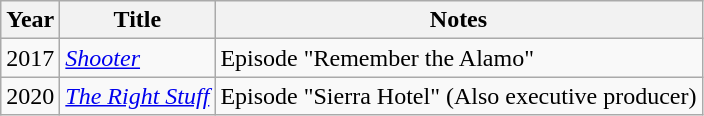<table class="wikitable">
<tr>
<th>Year</th>
<th>Title</th>
<th>Notes</th>
</tr>
<tr>
<td>2017</td>
<td><em><a href='#'>Shooter</a></em></td>
<td>Episode "Remember the Alamo"</td>
</tr>
<tr>
<td>2020</td>
<td><em><a href='#'>The Right Stuff</a></em></td>
<td>Episode "Sierra Hotel" (Also executive producer)</td>
</tr>
</table>
